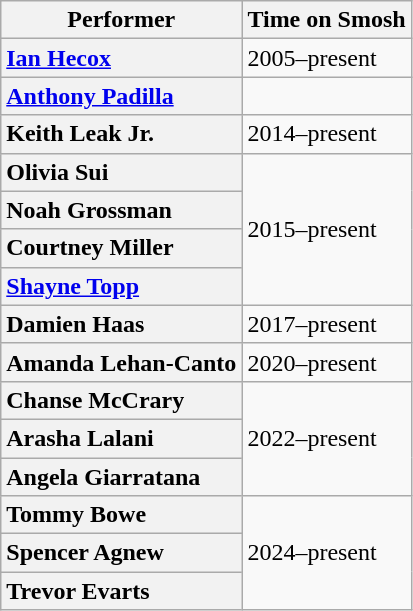<table class="wikitable sortable plainrowheaders" style="text-align:center">
<tr>
<th scope="col">Performer</th>
<th scope="col">Time on Smosh</th>
</tr>
<tr>
<th data-sort-value="Hecox, Ian" scope="row" style="text-align:left"><a href='#'>Ian Hecox</a></th>
<td style="text-align:left">2005–present</td>
</tr>
<tr>
<th data-sort-value="Padilla, Anthony" scope="row" style="text-align:left"><a href='#'>Anthony Padilla</a></th>
<td style="text-align:left"></td>
</tr>
<tr>
<th data-sort-value="Leak Jr., Keith" scope="row" style="text-align:left">Keith Leak Jr.</th>
<td style="text-align:left">2014–present</td>
</tr>
<tr>
<th data-sort-value="Sui, Olivia" scope="row" style="text-align:left">Olivia Sui</th>
<td rowspan="4" style="text-align:left">2015–present</td>
</tr>
<tr>
<th data-sort-value="Grossman, Noah" scope="row" style="text-align:left">Noah Grossman</th>
</tr>
<tr>
<th data-sort-value="Miller, Courtney" scope="row" style="text-align:left">Courtney Miller</th>
</tr>
<tr>
<th data-sort-value="Topp, Shayne" scope="row" style="text-align:left"><a href='#'>Shayne Topp</a></th>
</tr>
<tr>
<th data-sort-value="Haas, Damien" scope="row" style="text-align:left">Damien Haas</th>
<td style="text-align:left">2017–present</td>
</tr>
<tr>
<th data-sort-value="Lehan-Canto, Amanda" scope="row" style="text-align:left">Amanda Lehan-Canto</th>
<td style="text-align:left">2020–present</td>
</tr>
<tr>
<th data-sort-value="McCrary, Chanse" scope="row" style="text-align:left">Chanse McCrary</th>
<td rowspan="3" style="text-align:left">2022–present</td>
</tr>
<tr>
<th data-sort-value="Lalani, Arasha" scope="row" style="text-align:left">Arasha Lalani</th>
</tr>
<tr>
<th data-sort-value="Giarratana, Angela" scope="row" style="text-align:left">Angela Giarratana</th>
</tr>
<tr>
<th data-sort-value="Bowe, Tommy" scope="row" style="text-align:left">Tommy Bowe</th>
<td rowspan="3" style="text-align:left">2024–present</td>
</tr>
<tr>
<th data-sort-value="Agnew, Spencer" scope="row" style="text-align:left">Spencer Agnew</th>
</tr>
<tr>
<th data-sort-value="Evarts, Trevor" scope="row" style="text-align:left">Trevor Evarts</th>
</tr>
</table>
